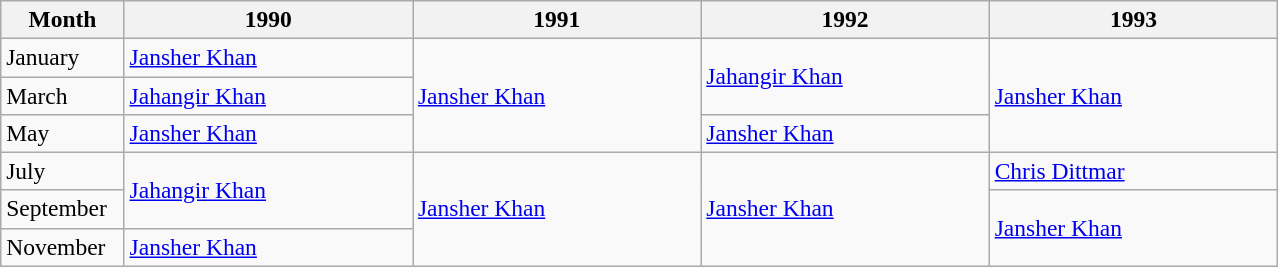<table class=wikitable style="font-size:98%;">
<tr>
<th style="width:75px;">Month</th>
<th style="width:185px;">1990</th>
<th style="width:185px;">1991</th>
<th style="width:185px;">1992</th>
<th style="width:185px;">1993</th>
</tr>
<tr>
<td>January</td>
<td> <a href='#'>Jansher Khan</a></td>
<td style="text-align:left;" rowspan="3"> <a href='#'>Jansher Khan</a></td>
<td style="text-align:left;" rowspan="2"> <a href='#'>Jahangir Khan</a></td>
<td style="text-align:left;" rowspan="3"> <a href='#'>Jansher Khan</a></td>
</tr>
<tr>
<td>March</td>
<td> <a href='#'>Jahangir Khan</a></td>
</tr>
<tr>
<td>May</td>
<td> <a href='#'>Jansher Khan</a></td>
<td> <a href='#'>Jansher Khan</a></td>
</tr>
<tr>
<td>July</td>
<td style="text-align:left;" rowspan="2"> <a href='#'>Jahangir Khan</a></td>
<td style="text-align:left;" rowspan="3"> <a href='#'>Jansher Khan</a></td>
<td style="text-align:left;" rowspan="3"> <a href='#'>Jansher Khan</a></td>
<td> <a href='#'>Chris Dittmar</a></td>
</tr>
<tr>
<td>September</td>
<td style="text-align:left;" rowspan="2"> <a href='#'>Jansher Khan</a></td>
</tr>
<tr>
<td>November</td>
<td> <a href='#'>Jansher Khan</a></td>
</tr>
</table>
